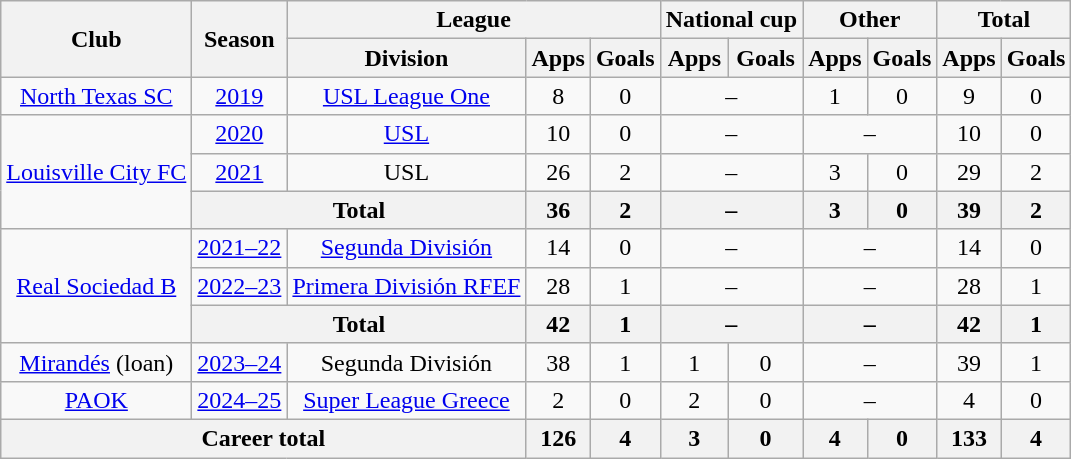<table class="wikitable" style="text-align:center">
<tr>
<th rowspan="2">Club</th>
<th rowspan="2">Season</th>
<th colspan="3">League</th>
<th colspan="2">National cup</th>
<th colspan="2">Other</th>
<th colspan="2">Total</th>
</tr>
<tr>
<th>Division</th>
<th>Apps</th>
<th>Goals</th>
<th>Apps</th>
<th>Goals</th>
<th>Apps</th>
<th>Goals</th>
<th>Apps</th>
<th>Goals</th>
</tr>
<tr>
<td><a href='#'>North Texas SC</a></td>
<td><a href='#'>2019</a></td>
<td><a href='#'>USL League One</a></td>
<td>8</td>
<td>0</td>
<td colspan="2">–</td>
<td>1</td>
<td>0</td>
<td>9</td>
<td>0</td>
</tr>
<tr>
<td rowspan="3"><a href='#'>Louisville City FC</a></td>
<td><a href='#'>2020</a></td>
<td><a href='#'>USL</a></td>
<td>10</td>
<td>0</td>
<td colspan="2">–</td>
<td colspan="2">–</td>
<td>10</td>
<td>0</td>
</tr>
<tr>
<td><a href='#'>2021</a></td>
<td>USL</td>
<td>26</td>
<td>2</td>
<td colspan="2">–</td>
<td>3</td>
<td>0</td>
<td>29</td>
<td>2</td>
</tr>
<tr>
<th colspan="2">Total</th>
<th>36</th>
<th>2</th>
<th colspan="2">–</th>
<th>3</th>
<th>0</th>
<th>39</th>
<th>2</th>
</tr>
<tr>
<td rowspan="3"><a href='#'>Real Sociedad B</a></td>
<td><a href='#'>2021–22</a></td>
<td><a href='#'>Segunda División</a></td>
<td>14</td>
<td>0</td>
<td colspan="2">–</td>
<td colspan="2">–</td>
<td>14</td>
<td>0</td>
</tr>
<tr>
<td><a href='#'>2022–23</a></td>
<td><a href='#'>Primera División RFEF</a></td>
<td>28</td>
<td>1</td>
<td colspan="2">–</td>
<td colspan="2">–</td>
<td>28</td>
<td>1</td>
</tr>
<tr>
<th colspan="2">Total</th>
<th>42</th>
<th>1</th>
<th colspan="2">–</th>
<th colspan="2">–</th>
<th>42</th>
<th>1</th>
</tr>
<tr>
<td><a href='#'>Mirandés</a> (loan)</td>
<td><a href='#'>2023–24</a></td>
<td>Segunda División</td>
<td>38</td>
<td>1</td>
<td>1</td>
<td>0</td>
<td colspan="2">–</td>
<td>39</td>
<td>1</td>
</tr>
<tr>
<td><a href='#'>PAOK</a></td>
<td><a href='#'>2024–25</a></td>
<td><a href='#'>Super League Greece</a></td>
<td>2</td>
<td>0</td>
<td>2</td>
<td>0</td>
<td colspan="2">–</td>
<td>4</td>
<td>0</td>
</tr>
<tr>
<th colspan="3">Career total</th>
<th>126</th>
<th>4</th>
<th>3</th>
<th>0</th>
<th>4</th>
<th>0</th>
<th>133</th>
<th>4</th>
</tr>
</table>
